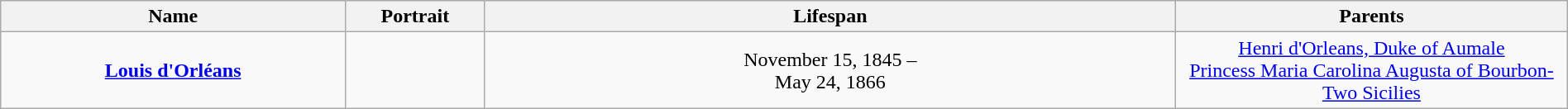<table style="text-align:center; width:100%" class="wikitable">
<tr>
<th width=22%>Name</th>
<th width=105px>Portrait</th>
<th>Lifespan</th>
<th width=25%>Parents</th>
</tr>
<tr>
<td><strong><a href='#'>Louis d'Orléans</a></strong></td>
<td></td>
<td>November 15, 1845 –<br>May 24, 1866</td>
<td><a href='#'>Henri d'Orleans, Duke of Aumale</a><br><a href='#'>Princess Maria Carolina Augusta of Bourbon-Two Sicilies</a></td>
</tr>
</table>
